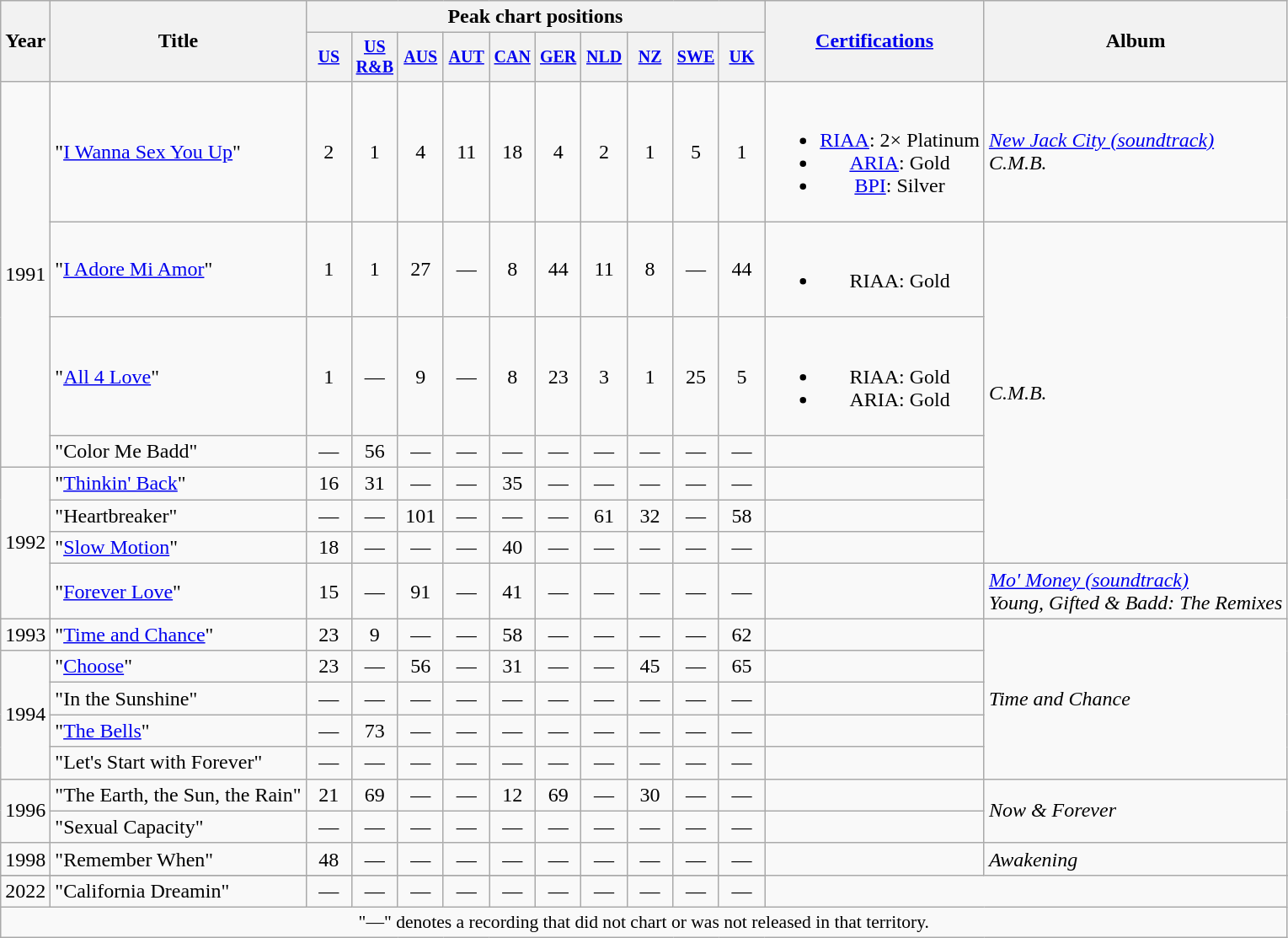<table class="wikitable" style="text-align:center;">
<tr>
<th rowspan="2">Year</th>
<th rowspan="2">Title</th>
<th colspan="10">Peak chart positions</th>
<th rowspan="2"><a href='#'>Certifications</a></th>
<th rowspan="2">Album</th>
</tr>
<tr style="font-size:smaller;">
<th width="30"><a href='#'>US</a><br></th>
<th width="30"><a href='#'>US<br>R&B</a><br></th>
<th width="30"><a href='#'>AUS</a><br></th>
<th width="30"><a href='#'>AUT</a><br></th>
<th width="30"><a href='#'>CAN</a><br></th>
<th width="30"><a href='#'>GER</a><br></th>
<th width="30"><a href='#'>NLD</a><br></th>
<th width="30"><a href='#'>NZ</a><br></th>
<th width="30"><a href='#'>SWE</a><br></th>
<th width="30"><a href='#'>UK</a><br></th>
</tr>
<tr>
<td rowspan="4">1991</td>
<td align="left">"<a href='#'>I Wanna Sex You Up</a>"</td>
<td>2</td>
<td>1</td>
<td>4</td>
<td>11</td>
<td>18</td>
<td>4</td>
<td>2</td>
<td>1</td>
<td>5</td>
<td>1</td>
<td><br><ul><li><a href='#'>RIAA</a>: 2× Platinum</li><li><a href='#'>ARIA</a>: Gold</li><li><a href='#'>BPI</a>: Silver</li></ul></td>
<td align="left"><em><a href='#'>New Jack City (soundtrack)</a></em> <br> <em>C.M.B.</em></td>
</tr>
<tr>
<td align="left">"<a href='#'>I Adore Mi Amor</a>"</td>
<td>1</td>
<td>1</td>
<td>27</td>
<td>—</td>
<td>8</td>
<td>44</td>
<td>11</td>
<td>8</td>
<td>—</td>
<td>44</td>
<td><br><ul><li>RIAA: Gold</li></ul></td>
<td align="left" rowspan="6"><em>C.M.B.</em></td>
</tr>
<tr>
<td align="left">"<a href='#'>All 4 Love</a>"</td>
<td>1</td>
<td>—</td>
<td>9</td>
<td>—</td>
<td>8</td>
<td>23</td>
<td>3</td>
<td>1</td>
<td>25</td>
<td>5</td>
<td><br><ul><li>RIAA: Gold</li><li>ARIA: Gold</li></ul></td>
</tr>
<tr>
<td align="left">"Color Me Badd"</td>
<td>—</td>
<td>56</td>
<td>—</td>
<td>—</td>
<td>—</td>
<td>—</td>
<td>—</td>
<td>—</td>
<td>—</td>
<td>—</td>
<td></td>
</tr>
<tr>
<td rowspan="4">1992</td>
<td align="left">"<a href='#'>Thinkin' Back</a>"</td>
<td>16</td>
<td>31</td>
<td>—</td>
<td>—</td>
<td>35</td>
<td>—</td>
<td>—</td>
<td>—</td>
<td>—</td>
<td>—</td>
<td></td>
</tr>
<tr>
<td align="left">"Heartbreaker"</td>
<td>—</td>
<td>—</td>
<td>101</td>
<td>—</td>
<td>—</td>
<td>—</td>
<td>61</td>
<td>32</td>
<td>—</td>
<td>58</td>
<td></td>
</tr>
<tr>
<td align="left">"<a href='#'>Slow Motion</a>"</td>
<td>18</td>
<td>—</td>
<td>—</td>
<td>—</td>
<td>40</td>
<td>—</td>
<td>—</td>
<td>—</td>
<td>—</td>
<td>—</td>
<td></td>
</tr>
<tr>
<td align="left">"<a href='#'>Forever Love</a>"</td>
<td>15</td>
<td>—</td>
<td>91</td>
<td>—</td>
<td>41</td>
<td>—</td>
<td>—</td>
<td>—</td>
<td>—</td>
<td>—</td>
<td></td>
<td align="left"><em><a href='#'>Mo' Money (soundtrack)</a></em> <br> <em>Young, Gifted & Badd: The Remixes</em></td>
</tr>
<tr>
<td>1993</td>
<td align="left">"<a href='#'>Time and Chance</a>"</td>
<td>23</td>
<td>9</td>
<td>—</td>
<td>—</td>
<td>58</td>
<td>—</td>
<td>—</td>
<td>—</td>
<td>—</td>
<td>62</td>
<td></td>
<td align="left" rowspan="5"><em>Time and Chance</em></td>
</tr>
<tr>
<td rowspan="4">1994</td>
<td align="left">"<a href='#'>Choose</a>"</td>
<td>23</td>
<td>—</td>
<td>56</td>
<td>—</td>
<td>31</td>
<td>—</td>
<td>—</td>
<td>45</td>
<td>—</td>
<td>65</td>
<td></td>
</tr>
<tr>
<td align="left">"In the Sunshine"</td>
<td>—</td>
<td>—</td>
<td>—</td>
<td>—</td>
<td>—</td>
<td>—</td>
<td>—</td>
<td>—</td>
<td>—</td>
<td>—</td>
<td></td>
</tr>
<tr>
<td align="left">"<a href='#'>The Bells</a>"</td>
<td>—</td>
<td>73</td>
<td>—</td>
<td>—</td>
<td>—</td>
<td>—</td>
<td>—</td>
<td>—</td>
<td>—</td>
<td>—</td>
<td></td>
</tr>
<tr>
<td align="left">"Let's Start with Forever"</td>
<td>—</td>
<td>—</td>
<td>—</td>
<td>—</td>
<td>—</td>
<td>—</td>
<td>—</td>
<td>—</td>
<td>—</td>
<td>—</td>
<td></td>
</tr>
<tr>
<td rowspan="2">1996</td>
<td align="left">"The Earth, the Sun, the Rain"</td>
<td>21</td>
<td>69</td>
<td>—</td>
<td>—</td>
<td>12</td>
<td>69</td>
<td>—</td>
<td>30</td>
<td>—</td>
<td>—</td>
<td></td>
<td align="left" rowspan="2"><em>Now & Forever</em></td>
</tr>
<tr>
<td align="left">"Sexual Capacity"</td>
<td>—</td>
<td>—</td>
<td>—</td>
<td>—</td>
<td>—</td>
<td>—</td>
<td>—</td>
<td>—</td>
<td>—</td>
<td>—</td>
<td></td>
</tr>
<tr>
<td>1998</td>
<td align="left">"Remember When"</td>
<td>48</td>
<td>—</td>
<td>—</td>
<td>—</td>
<td>—</td>
<td>—</td>
<td>—</td>
<td>—</td>
<td>—</td>
<td>—</td>
<td></td>
<td align="left"><em>Awakening</em></td>
</tr>
<tr>
</tr>
<tr>
<td>2022</td>
<td align="left">"California Dreamin"</td>
<td>—</td>
<td>—</td>
<td>—</td>
<td>—</td>
<td>—</td>
<td>—</td>
<td>—</td>
<td>—</td>
<td>—</td>
<td>—</td>
</tr>
<tr>
<td colspan="15" style="font-size:90%">"—" denotes a recording that did not chart or was not released in that territory.</td>
</tr>
</table>
